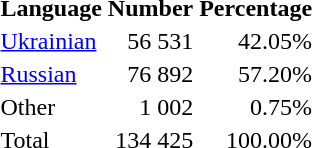<table class="standard">
<tr>
<th>Language</th>
<th>Number</th>
<th>Percentage</th>
</tr>
<tr>
<td><a href='#'>Ukrainian</a></td>
<td align="right">56 531</td>
<td align="right">42.05%</td>
</tr>
<tr>
<td><a href='#'>Russian</a></td>
<td align="right">76 892</td>
<td align="right">57.20%</td>
</tr>
<tr>
<td>Other</td>
<td align="right">1 002</td>
<td align="right">0.75%</td>
</tr>
<tr>
<td>Total</td>
<td align="right">134 425</td>
<td align="right">100.00%</td>
</tr>
</table>
